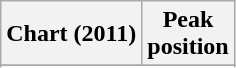<table class="wikitable sortable">
<tr>
<th>Chart (2011)</th>
<th>Peak<br>position</th>
</tr>
<tr>
</tr>
<tr>
</tr>
<tr>
</tr>
<tr>
</tr>
<tr>
</tr>
<tr>
</tr>
</table>
